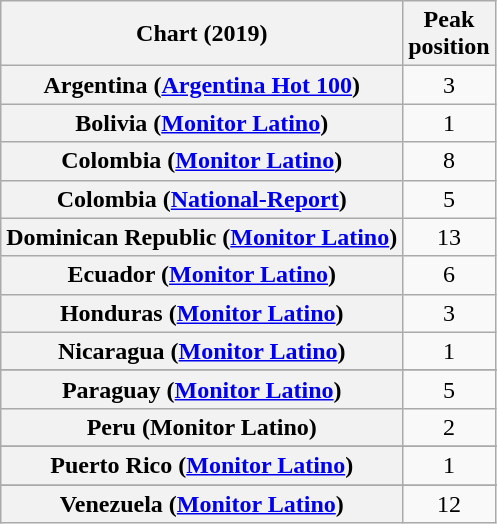<table class="wikitable sortable plainrowheaders" style="text-align:center">
<tr>
<th scope="col">Chart (2019)</th>
<th scope="col">Peak<br>position</th>
</tr>
<tr>
<th scope="row">Argentina (<a href='#'>Argentina Hot 100</a>)</th>
<td>3</td>
</tr>
<tr>
<th scope="row">Bolivia (<a href='#'>Monitor Latino</a>)</th>
<td>1</td>
</tr>
<tr>
<th scope="row">Colombia (<a href='#'>Monitor Latino</a>)</th>
<td>8</td>
</tr>
<tr>
<th scope="row">Colombia (<a href='#'>National-Report</a>)</th>
<td>5</td>
</tr>
<tr>
<th scope="row">Dominican Republic (<a href='#'>Monitor Latino</a>)</th>
<td>13</td>
</tr>
<tr>
<th scope="row">Ecuador (<a href='#'>Monitor Latino</a>)</th>
<td>6</td>
</tr>
<tr>
<th scope="row">Honduras (<a href='#'>Monitor Latino</a>)</th>
<td>3</td>
</tr>
<tr>
<th scope="row">Nicaragua (<a href='#'>Monitor Latino</a>)</th>
<td>1</td>
</tr>
<tr>
</tr>
<tr>
<th scope="row">Paraguay (<a href='#'>Monitor Latino</a>)</th>
<td>5</td>
</tr>
<tr>
<th scope="row">Peru (Monitor Latino)</th>
<td>2</td>
</tr>
<tr>
</tr>
<tr>
<th scope="row">Puerto Rico (<a href='#'>Monitor Latino</a>)</th>
<td>1</td>
</tr>
<tr>
</tr>
<tr>
</tr>
<tr>
</tr>
<tr>
</tr>
<tr>
</tr>
<tr>
</tr>
<tr>
</tr>
<tr>
<th scope="row">Venezuela (<a href='#'>Monitor Latino</a>)</th>
<td>12</td>
</tr>
</table>
